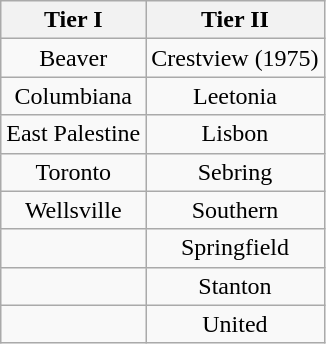<table class="wikitable" style="text-align:center;">
<tr>
<th>Tier I</th>
<th>Tier II</th>
</tr>
<tr>
<td>Beaver</td>
<td>Crestview (1975)</td>
</tr>
<tr>
<td>Columbiana</td>
<td>Leetonia</td>
</tr>
<tr>
<td>East Palestine</td>
<td>Lisbon</td>
</tr>
<tr>
<td>Toronto</td>
<td>Sebring</td>
</tr>
<tr>
<td>Wellsville</td>
<td>Southern</td>
</tr>
<tr>
<td></td>
<td>Springfield</td>
</tr>
<tr>
<td></td>
<td>Stanton</td>
</tr>
<tr>
<td></td>
<td>United</td>
</tr>
</table>
